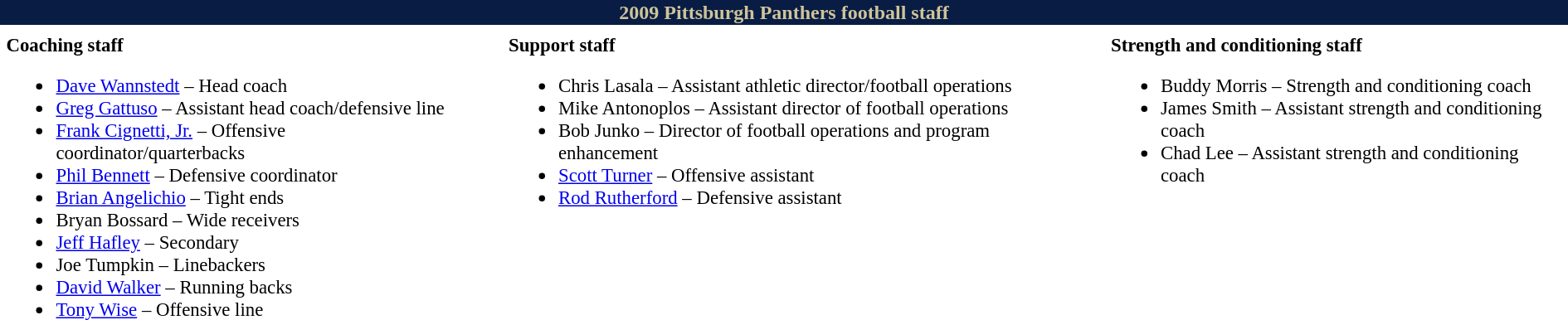<table class="toccolours" style="text-align: left;">
<tr>
<th colspan="10" style="background:#091C44; color:#CEC499; text-align: center;">2009 Pittsburgh Panthers football staff</th>
</tr>
<tr>
<td colspan="10" align="right"></td>
</tr>
<tr>
<td valign="top"></td>
<td style="font-size: 95%;" valign="top"><strong>Coaching staff</strong><br><ul><li><a href='#'>Dave Wannstedt</a> – Head coach</li><li><a href='#'>Greg Gattuso</a> – Assistant head coach/defensive line</li><li><a href='#'>Frank Cignetti, Jr.</a> – Offensive coordinator/quarterbacks</li><li><a href='#'>Phil Bennett</a> – Defensive coordinator</li><li><a href='#'>Brian Angelichio</a> – Tight ends</li><li>Bryan Bossard – Wide receivers</li><li><a href='#'>Jeff Hafley</a> – Secondary</li><li>Joe Tumpkin – Linebackers</li><li><a href='#'>David Walker</a> – Running backs</li><li><a href='#'>Tony Wise</a> – Offensive line</li></ul></td>
<td width="25"> </td>
<td valign="top"></td>
<td style="font-size: 95%;" valign="top"><strong>Support staff</strong><br><ul><li>Chris Lasala – Assistant athletic director/football operations</li><li>Mike Antonoplos – Assistant director of football operations</li><li>Bob Junko – Director of football operations and program enhancement</li><li><a href='#'>Scott Turner</a> – Offensive assistant</li><li><a href='#'>Rod Rutherford</a> – Defensive assistant</li></ul></td>
<td width="25"> </td>
<td valign="top"></td>
<td style="font-size: 95%;" valign="top"><strong>Strength and conditioning staff</strong><br><ul><li>Buddy Morris – Strength and conditioning coach</li><li>James Smith – Assistant strength and conditioning coach</li><li>Chad Lee – Assistant strength and conditioning coach</li></ul></td>
</tr>
</table>
